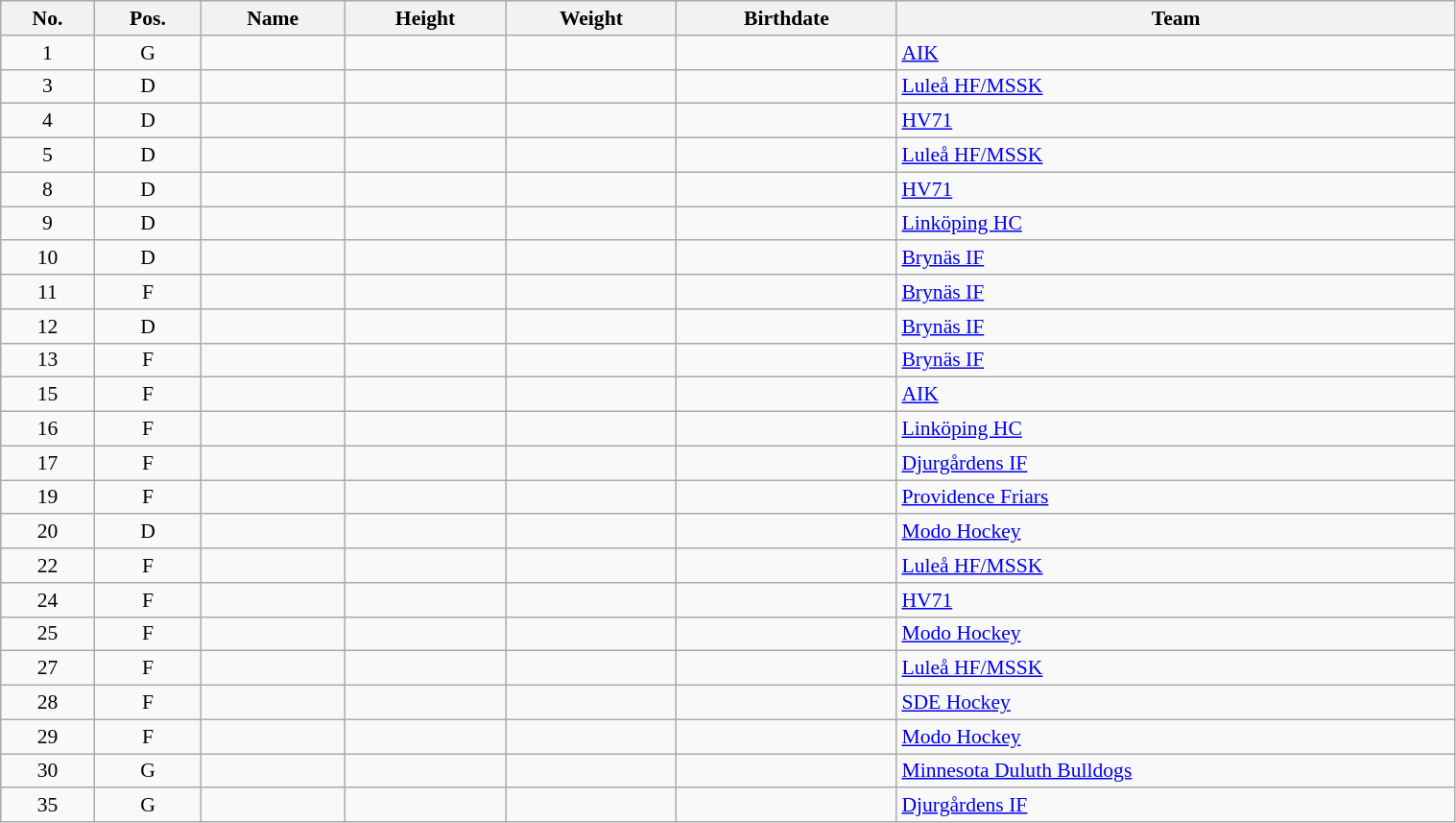<table width="80%" class="wikitable sortable" style="font-size: 90%; text-align: center;">
<tr>
<th>No.</th>
<th>Pos.</th>
<th>Name</th>
<th>Height</th>
<th>Weight</th>
<th>Birthdate</th>
<th>Team</th>
</tr>
<tr>
<td>1</td>
<td>G</td>
<td align=left></td>
<td></td>
<td></td>
<td align=right></td>
<td style="text-align:left;"> <a href='#'>AIK</a></td>
</tr>
<tr>
<td>3</td>
<td>D</td>
<td align=left></td>
<td></td>
<td></td>
<td align=right></td>
<td style="text-align:left;"> <a href='#'>Luleå HF/MSSK</a></td>
</tr>
<tr>
<td>4</td>
<td>D</td>
<td align=left></td>
<td></td>
<td></td>
<td align=right></td>
<td style="text-align:left;"> <a href='#'>HV71</a></td>
</tr>
<tr>
<td>5</td>
<td>D</td>
<td align=left></td>
<td></td>
<td></td>
<td align=right></td>
<td style="text-align:left;"> <a href='#'>Luleå HF/MSSK</a></td>
</tr>
<tr>
<td>8</td>
<td>D</td>
<td align=left></td>
<td></td>
<td></td>
<td align=right></td>
<td style="text-align:left;"> <a href='#'>HV71</a></td>
</tr>
<tr>
<td>9</td>
<td>D</td>
<td align=left></td>
<td></td>
<td></td>
<td align=right></td>
<td style="text-align:left;"> <a href='#'>Linköping HC</a></td>
</tr>
<tr>
<td>10</td>
<td>D</td>
<td align=left></td>
<td></td>
<td></td>
<td align=right></td>
<td style="text-align:left;"> <a href='#'>Brynäs IF</a></td>
</tr>
<tr>
<td>11</td>
<td>F</td>
<td align=left></td>
<td></td>
<td></td>
<td align=right></td>
<td style="text-align:left;"> <a href='#'>Brynäs IF</a></td>
</tr>
<tr>
<td>12</td>
<td>D</td>
<td align=left></td>
<td></td>
<td></td>
<td align=right></td>
<td style="text-align:left;"> <a href='#'>Brynäs IF</a></td>
</tr>
<tr>
<td>13</td>
<td>F</td>
<td align=left></td>
<td></td>
<td></td>
<td align=right></td>
<td style="text-align:left;"> <a href='#'>Brynäs IF</a></td>
</tr>
<tr>
<td>15</td>
<td>F</td>
<td align=left></td>
<td></td>
<td></td>
<td align=right></td>
<td style="text-align:left;"> <a href='#'>AIK</a></td>
</tr>
<tr>
<td>16</td>
<td>F</td>
<td align=left></td>
<td></td>
<td></td>
<td align=right></td>
<td style="text-align:left;"> <a href='#'>Linköping HC</a></td>
</tr>
<tr>
<td>17</td>
<td>F</td>
<td align=left></td>
<td></td>
<td></td>
<td align=right></td>
<td style="text-align:left;"> <a href='#'>Djurgårdens IF</a></td>
</tr>
<tr>
<td>19</td>
<td>F</td>
<td align=left></td>
<td></td>
<td></td>
<td align=right></td>
<td style="text-align:left;"> <a href='#'>Providence Friars</a></td>
</tr>
<tr>
<td>20</td>
<td>D</td>
<td align=left></td>
<td></td>
<td></td>
<td align=right></td>
<td style="text-align:left;"> <a href='#'>Modo Hockey</a></td>
</tr>
<tr>
<td>22</td>
<td>F</td>
<td align=left></td>
<td></td>
<td></td>
<td align=right></td>
<td style="text-align:left;"> <a href='#'>Luleå HF/MSSK</a></td>
</tr>
<tr>
<td>24</td>
<td>F</td>
<td align=left></td>
<td></td>
<td></td>
<td align=right></td>
<td style="text-align:left;"> <a href='#'>HV71</a></td>
</tr>
<tr>
<td>25</td>
<td>F</td>
<td align=left></td>
<td></td>
<td></td>
<td align=right></td>
<td style="text-align:left;"> <a href='#'>Modo Hockey</a></td>
</tr>
<tr>
<td>27</td>
<td>F</td>
<td align=left></td>
<td></td>
<td></td>
<td align=right></td>
<td style="text-align:left;"> <a href='#'>Luleå HF/MSSK</a></td>
</tr>
<tr>
<td>28</td>
<td>F</td>
<td align=left></td>
<td></td>
<td></td>
<td align=right></td>
<td style="text-align:left;"> <a href='#'>SDE Hockey</a></td>
</tr>
<tr>
<td>29</td>
<td>F</td>
<td align=left></td>
<td></td>
<td></td>
<td align=right></td>
<td style="text-align:left;"> <a href='#'>Modo Hockey</a></td>
</tr>
<tr>
<td>30</td>
<td>G</td>
<td style="text-align:left;"></td>
<td></td>
<td></td>
<td align=right></td>
<td style="text-align:left;"> <a href='#'>Minnesota Duluth Bulldogs</a></td>
</tr>
<tr>
<td>35</td>
<td>G</td>
<td style="text-align:left;"></td>
<td></td>
<td></td>
<td align=right></td>
<td style="text-align:left;"> <a href='#'>Djurgårdens IF</a></td>
</tr>
</table>
